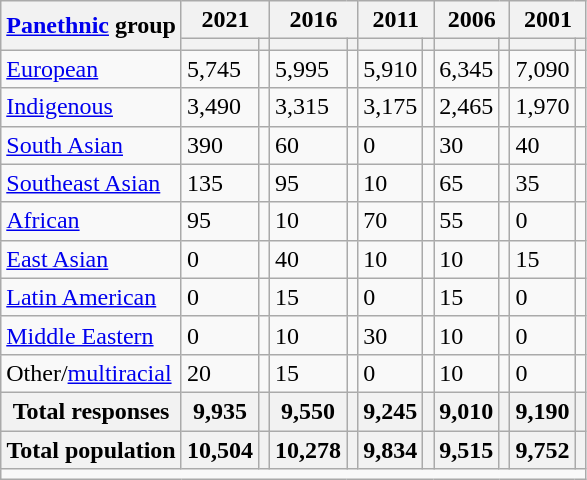<table class="wikitable collapsible sortable">
<tr>
<th rowspan="2"><a href='#'>Panethnic</a> group</th>
<th colspan="2">2021</th>
<th colspan="2">2016</th>
<th colspan="2">2011</th>
<th colspan="2">2006</th>
<th colspan="2">2001</th>
</tr>
<tr>
<th><a href='#'></a></th>
<th></th>
<th></th>
<th></th>
<th></th>
<th></th>
<th></th>
<th></th>
<th></th>
<th></th>
</tr>
<tr>
<td><a href='#'>European</a></td>
<td>5,745</td>
<td></td>
<td>5,995</td>
<td></td>
<td>5,910</td>
<td></td>
<td>6,345</td>
<td></td>
<td>7,090</td>
<td></td>
</tr>
<tr>
<td><a href='#'>Indigenous</a></td>
<td>3,490</td>
<td></td>
<td>3,315</td>
<td></td>
<td>3,175</td>
<td></td>
<td>2,465</td>
<td></td>
<td>1,970</td>
<td></td>
</tr>
<tr>
<td><a href='#'>South Asian</a></td>
<td>390</td>
<td></td>
<td>60</td>
<td></td>
<td>0</td>
<td></td>
<td>30</td>
<td></td>
<td>40</td>
<td></td>
</tr>
<tr>
<td><a href='#'>Southeast Asian</a></td>
<td>135</td>
<td></td>
<td>95</td>
<td></td>
<td>10</td>
<td></td>
<td>65</td>
<td></td>
<td>35</td>
<td></td>
</tr>
<tr>
<td><a href='#'>African</a></td>
<td>95</td>
<td></td>
<td>10</td>
<td></td>
<td>70</td>
<td></td>
<td>55</td>
<td></td>
<td>0</td>
<td></td>
</tr>
<tr>
<td><a href='#'>East Asian</a></td>
<td>0</td>
<td></td>
<td>40</td>
<td></td>
<td>10</td>
<td></td>
<td>10</td>
<td></td>
<td>15</td>
<td></td>
</tr>
<tr>
<td><a href='#'>Latin American</a></td>
<td>0</td>
<td></td>
<td>15</td>
<td></td>
<td>0</td>
<td></td>
<td>15</td>
<td></td>
<td>0</td>
<td></td>
</tr>
<tr>
<td><a href='#'>Middle Eastern</a></td>
<td>0</td>
<td></td>
<td>10</td>
<td></td>
<td>30</td>
<td></td>
<td>10</td>
<td></td>
<td>0</td>
<td></td>
</tr>
<tr>
<td>Other/<a href='#'>multiracial</a></td>
<td>20</td>
<td></td>
<td>15</td>
<td></td>
<td>0</td>
<td></td>
<td>10</td>
<td></td>
<td>0</td>
<td></td>
</tr>
<tr>
<th>Total responses</th>
<th>9,935</th>
<th></th>
<th>9,550</th>
<th></th>
<th>9,245</th>
<th></th>
<th>9,010</th>
<th></th>
<th>9,190</th>
<th></th>
</tr>
<tr class="sortbottom">
<th>Total population</th>
<th>10,504</th>
<th></th>
<th>10,278</th>
<th></th>
<th>9,834</th>
<th></th>
<th>9,515</th>
<th></th>
<th>9,752</th>
<th></th>
</tr>
<tr class="sortbottom">
<td colspan="11"></td>
</tr>
</table>
